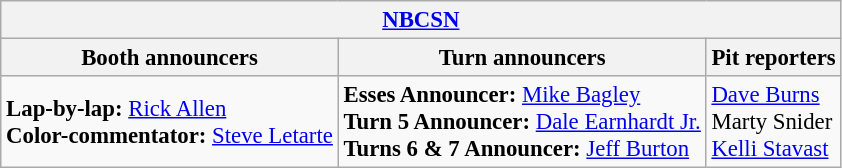<table class="wikitable" style="font-size: 95%">
<tr>
<th colspan="3"><a href='#'>NBCSN</a></th>
</tr>
<tr>
<th>Booth announcers</th>
<th>Turn announcers</th>
<th>Pit reporters</th>
</tr>
<tr>
<td><strong>Lap-by-lap:</strong> <a href='#'>Rick Allen</a><br><strong>Color-commentator:</strong> <a href='#'>Steve Letarte</a></td>
<td><strong>Esses Announcer:</strong> <a href='#'>Mike Bagley</a><br><strong>Turn 5 Announcer:</strong> <a href='#'>Dale Earnhardt Jr.</a><br><strong>Turns 6 & 7 Announcer:</strong> <a href='#'>Jeff Burton</a></td>
<td><a href='#'>Dave Burns</a><br>Marty Snider<br><a href='#'>Kelli Stavast</a></td>
</tr>
</table>
